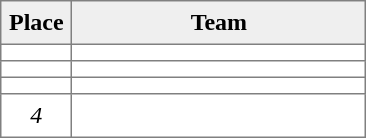<table style=border-collapse:collapse border=1 cellspacing=0 cellpadding=5>
<tr align=center bgcolor=#efefef>
<th width=35>Place</th>
<th width=185>Team</th>
</tr>
<tr align=center>
<td></td>
<td style="text-align:left;"></td>
</tr>
<tr align=center>
<td></td>
<td style="text-align:left;"></td>
</tr>
<tr align=center>
<td></td>
<td style="text-align:left;"></td>
</tr>
<tr align=center>
<td><em>4</em></td>
<td style="text-align:left;"></td>
</tr>
</table>
